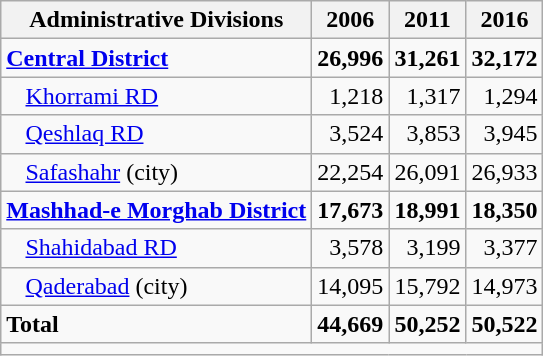<table class="wikitable">
<tr>
<th>Administrative Divisions</th>
<th>2006</th>
<th>2011</th>
<th>2016</th>
</tr>
<tr>
<td><strong><a href='#'>Central District</a></strong></td>
<td style="text-align: right;"><strong>26,996</strong></td>
<td style="text-align: right;"><strong>31,261</strong></td>
<td style="text-align: right;"><strong>32,172</strong></td>
</tr>
<tr>
<td style="padding-left: 1em;"><a href='#'>Khorrami RD</a></td>
<td style="text-align: right;">1,218</td>
<td style="text-align: right;">1,317</td>
<td style="text-align: right;">1,294</td>
</tr>
<tr>
<td style="padding-left: 1em;"><a href='#'>Qeshlaq RD</a></td>
<td style="text-align: right;">3,524</td>
<td style="text-align: right;">3,853</td>
<td style="text-align: right;">3,945</td>
</tr>
<tr>
<td style="padding-left: 1em;"><a href='#'>Safashahr</a> (city)</td>
<td style="text-align: right;">22,254</td>
<td style="text-align: right;">26,091</td>
<td style="text-align: right;">26,933</td>
</tr>
<tr>
<td><strong><a href='#'>Mashhad-e Morghab District</a></strong></td>
<td style="text-align: right;"><strong>17,673</strong></td>
<td style="text-align: right;"><strong>18,991</strong></td>
<td style="text-align: right;"><strong>18,350</strong></td>
</tr>
<tr>
<td style="padding-left: 1em;"><a href='#'>Shahidabad RD</a></td>
<td style="text-align: right;">3,578</td>
<td style="text-align: right;">3,199</td>
<td style="text-align: right;">3,377</td>
</tr>
<tr>
<td style="padding-left: 1em;"><a href='#'>Qaderabad</a> (city)</td>
<td style="text-align: right;">14,095</td>
<td style="text-align: right;">15,792</td>
<td style="text-align: right;">14,973</td>
</tr>
<tr>
<td><strong>Total</strong></td>
<td style="text-align: right;"><strong>44,669</strong></td>
<td style="text-align: right;"><strong>50,252</strong></td>
<td style="text-align: right;"><strong>50,522</strong></td>
</tr>
<tr>
<td colspan=4></td>
</tr>
</table>
